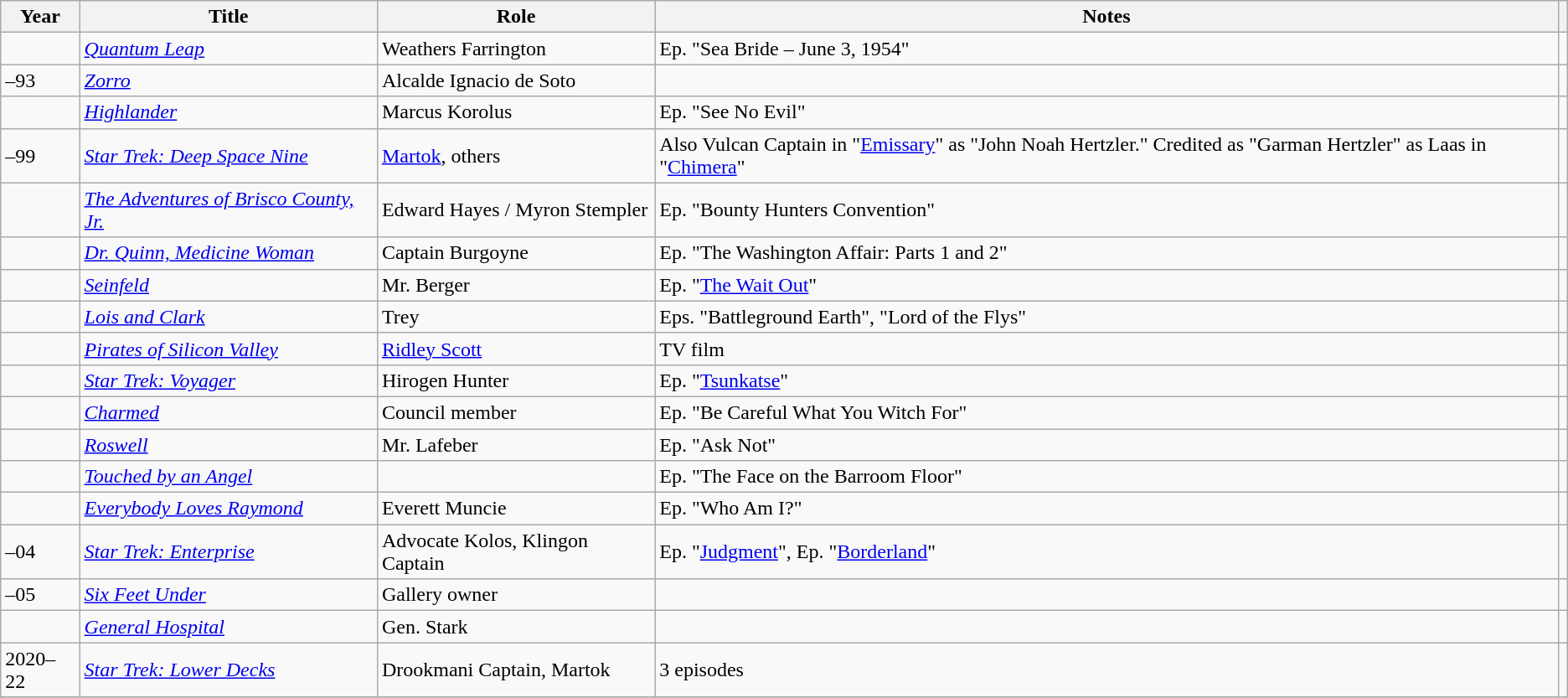<table class="wikitable sortable plainrowheaders">
<tr>
<th>Year</th>
<th>Title</th>
<th>Role</th>
<th class="unsortable">Notes</th>
<th class="unsortable"></th>
</tr>
<tr>
<td></td>
<td><em><a href='#'>Quantum Leap</a></em></td>
<td>Weathers Farrington</td>
<td>Ep. "Sea Bride – June 3, 1954"</td>
<td></td>
</tr>
<tr>
<td>–93</td>
<td><em><a href='#'>Zorro</a></em></td>
<td>Alcalde Ignacio de Soto</td>
<td></td>
<td></td>
</tr>
<tr>
<td></td>
<td><em><a href='#'>Highlander</a></em></td>
<td>Marcus Korolus</td>
<td>Ep. "See No Evil"</td>
<td></td>
</tr>
<tr>
<td>–99</td>
<td><em><a href='#'>Star Trek: Deep Space Nine</a></em></td>
<td><a href='#'>Martok</a>, others</td>
<td>Also Vulcan Captain in "<a href='#'>Emissary</a>" as "John Noah Hertzler." Credited as "Garman Hertzler" as Laas in "<a href='#'>Chimera</a>"</td>
<td></td>
</tr>
<tr>
<td></td>
<td><em><a href='#'>The Adventures of Brisco County, Jr.</a></em></td>
<td>Edward Hayes / Myron Stempler</td>
<td>Ep. "Bounty Hunters Convention"</td>
<td></td>
</tr>
<tr>
<td></td>
<td><em><a href='#'>Dr. Quinn, Medicine Woman</a></em></td>
<td>Captain Burgoyne</td>
<td>Ep. "The Washington Affair: Parts 1 and 2"</td>
<td></td>
</tr>
<tr>
<td></td>
<td><em><a href='#'>Seinfeld</a></em></td>
<td>Mr. Berger</td>
<td>Ep. "<a href='#'>The Wait Out</a>"</td>
<td></td>
</tr>
<tr>
<td></td>
<td><em><a href='#'>Lois and Clark</a></em></td>
<td>Trey</td>
<td>Eps. "Battleground Earth", "Lord of the Flys"</td>
<td></td>
</tr>
<tr>
<td></td>
<td><em><a href='#'>Pirates of Silicon Valley</a></em></td>
<td><a href='#'>Ridley Scott</a></td>
<td>TV film</td>
<td></td>
</tr>
<tr>
<td></td>
<td><em><a href='#'>Star Trek: Voyager</a></em></td>
<td>Hirogen Hunter</td>
<td>Ep. "<a href='#'>Tsunkatse</a>"</td>
<td></td>
</tr>
<tr>
<td></td>
<td><em><a href='#'>Charmed</a></em></td>
<td>Council member</td>
<td>Ep. "Be Careful What You Witch For"</td>
<td></td>
</tr>
<tr>
<td></td>
<td><em><a href='#'>Roswell</a></em></td>
<td>Mr. Lafeber</td>
<td>Ep. "Ask Not"</td>
<td></td>
</tr>
<tr>
<td></td>
<td><em><a href='#'>Touched by an Angel</a></em></td>
<td></td>
<td>Ep. "The Face on the Barroom Floor"</td>
<td></td>
</tr>
<tr>
<td></td>
<td><em><a href='#'>Everybody Loves Raymond</a></em></td>
<td>Everett Muncie</td>
<td>Ep. "Who Am I?"</td>
<td></td>
</tr>
<tr>
<td>–04</td>
<td><em><a href='#'>Star Trek: Enterprise</a></em></td>
<td>Advocate Kolos, Klingon Captain</td>
<td>Ep. "<a href='#'>Judgment</a>", Ep. "<a href='#'>Borderland</a>"</td>
<td></td>
</tr>
<tr>
<td>–05</td>
<td><em><a href='#'>Six Feet Under</a></em></td>
<td>Gallery owner</td>
<td></td>
<td></td>
</tr>
<tr>
<td></td>
<td><em><a href='#'>General Hospital</a></em></td>
<td>Gen. Stark</td>
<td></td>
<td></td>
</tr>
<tr>
<td>2020–22</td>
<td><em><a href='#'>Star Trek: Lower Decks</a></em></td>
<td>Drookmani Captain, Martok</td>
<td>3 episodes</td>
<td></td>
</tr>
<tr>
</tr>
</table>
